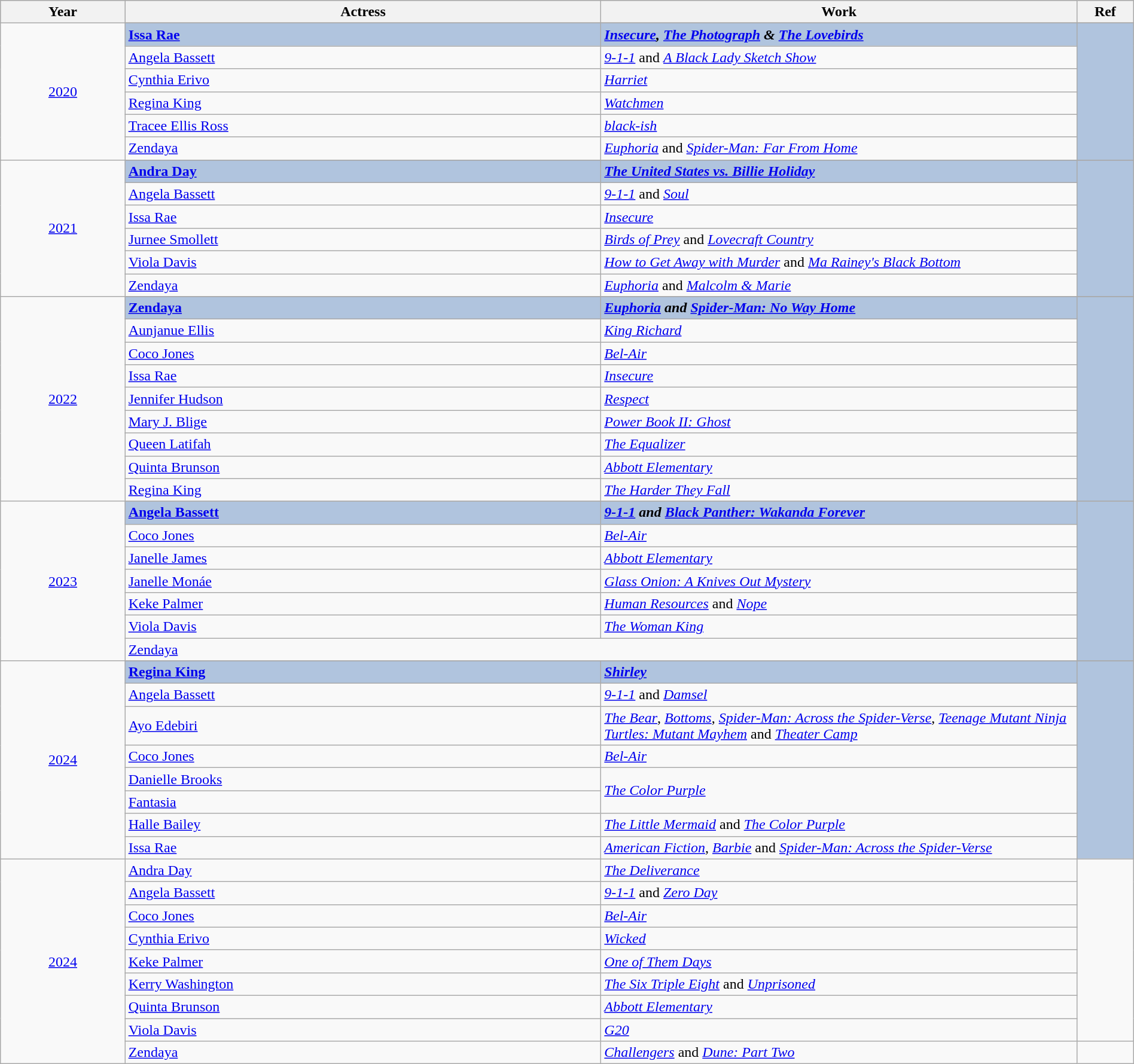<table class="wikitable" style="width:100%;">
<tr style="background:#bebebe;">
<th style="width:11%;">Year</th>
<th style="width:42%;">Actress</th>
<th style="width:42%;">Work</th>
<th style="width:5%;">Ref</th>
</tr>
<tr>
<td rowspan="7" align="center"><a href='#'>2020</a></td>
</tr>
<tr style="background:#B0C4DE">
<td><strong><a href='#'>Issa Rae</a></strong></td>
<td><strong><em><a href='#'>Insecure</a><em>, </em><a href='#'>The Photograph</a><em> & </em><a href='#'>The Lovebirds</a></em></strong></td>
<td rowspan="6" align="center"></td>
</tr>
<tr>
<td><a href='#'>Angela Bassett</a></td>
<td><em><a href='#'>9-1-1</a></em> and <em><a href='#'>A Black Lady Sketch Show</a></em></td>
</tr>
<tr>
<td><a href='#'>Cynthia Erivo</a></td>
<td><em><a href='#'>Harriet</a></em></td>
</tr>
<tr>
<td><a href='#'>Regina King</a></td>
<td><em><a href='#'>Watchmen</a></em></td>
</tr>
<tr>
<td><a href='#'>Tracee Ellis Ross</a></td>
<td><em><a href='#'>black-ish</a></em></td>
</tr>
<tr>
<td><a href='#'>Zendaya</a></td>
<td><em><a href='#'>Euphoria</a></em> and <em><a href='#'>Spider-Man: Far From Home</a></em></td>
</tr>
<tr>
<td rowspan="7" align="center"><a href='#'>2021</a></td>
</tr>
<tr style="background:#B0C4DE">
<td><strong><a href='#'>Andra Day</a></strong></td>
<td><strong><em><a href='#'>The United States vs. Billie Holiday</a></em></strong></td>
<td rowspan="6" align="center"></td>
</tr>
<tr>
<td><a href='#'>Angela Bassett</a></td>
<td><em><a href='#'>9-1-1</a></em> and <em><a href='#'>Soul</a></em></td>
</tr>
<tr>
<td><a href='#'>Issa Rae</a></td>
<td><em><a href='#'>Insecure</a></em></td>
</tr>
<tr>
<td><a href='#'>Jurnee Smollett</a></td>
<td><em><a href='#'>Birds of Prey</a></em> and <em><a href='#'>Lovecraft Country</a></em></td>
</tr>
<tr>
<td><a href='#'>Viola Davis</a></td>
<td><em><a href='#'>How to Get Away with Murder</a></em> and <em><a href='#'>Ma Rainey's Black Bottom</a></em></td>
</tr>
<tr>
<td><a href='#'>Zendaya</a></td>
<td><em><a href='#'>Euphoria</a></em> and <em><a href='#'>Malcolm & Marie</a></em></td>
</tr>
<tr>
<td rowspan="10" align="center"><a href='#'>2022</a></td>
</tr>
<tr style="background:#B0C4DE">
<td><strong><a href='#'>Zendaya</a></strong></td>
<td><strong><em><a href='#'>Euphoria</a> and <a href='#'>Spider-Man: No Way Home</a></em></strong></td>
<td rowspan="9" align="center"></td>
</tr>
<tr>
<td><a href='#'>Aunjanue Ellis</a></td>
<td><em><a href='#'>King Richard</a></em></td>
</tr>
<tr>
<td><a href='#'>Coco Jones</a></td>
<td><em><a href='#'>Bel-Air</a></em></td>
</tr>
<tr>
<td><a href='#'>Issa Rae</a></td>
<td><em><a href='#'>Insecure</a></em></td>
</tr>
<tr>
<td><a href='#'>Jennifer Hudson</a></td>
<td><em><a href='#'>Respect</a></em></td>
</tr>
<tr>
<td><a href='#'>Mary J. Blige</a></td>
<td><em><a href='#'>Power Book II: Ghost</a></em></td>
</tr>
<tr>
<td><a href='#'>Queen Latifah</a></td>
<td><em><a href='#'>The Equalizer</a></em></td>
</tr>
<tr>
<td><a href='#'>Quinta Brunson</a></td>
<td><em><a href='#'>Abbott Elementary</a></em></td>
</tr>
<tr>
<td><a href='#'>Regina King</a></td>
<td><em><a href='#'>The Harder They Fall</a></em></td>
</tr>
<tr>
<td rowspan="8" align="center"><a href='#'>2023</a></td>
</tr>
<tr style="background:#B0C4DE">
<td><strong><a href='#'>Angela Bassett</a></strong></td>
<td><strong><em><a href='#'>9-1-1</a> and <a href='#'>Black Panther: Wakanda Forever</a></em></strong></td>
<td rowspan="7" align="center"></td>
</tr>
<tr>
<td><a href='#'>Coco Jones</a></td>
<td><em><a href='#'>Bel-Air</a></em></td>
</tr>
<tr>
<td><a href='#'>Janelle James</a></td>
<td><em><a href='#'>Abbott Elementary</a></em></td>
</tr>
<tr>
<td><a href='#'>Janelle Monáe</a></td>
<td><em><a href='#'>Glass Onion: A Knives Out Mystery</a></em></td>
</tr>
<tr>
<td><a href='#'>Keke Palmer</a></td>
<td><em><a href='#'>Human Resources</a></em> and <em><a href='#'>Nope</a></em></td>
</tr>
<tr>
<td><a href='#'>Viola Davis</a></td>
<td><em><a href='#'>The Woman King</a></em></td>
</tr>
<tr>
<td colspan="2"><a href='#'>Zendaya</a></td>
</tr>
<tr>
<td rowspan="9" align="center"><a href='#'>2024</a></td>
</tr>
<tr style="background:#B0C4DE">
<td><strong><a href='#'>Regina King</a></strong></td>
<td><strong><em><a href='#'>Shirley</a></em></strong></td>
<td rowspan="8" align="center"></td>
</tr>
<tr>
<td><a href='#'>Angela Bassett</a></td>
<td><em><a href='#'>9-1-1</a></em> and <em><a href='#'>Damsel</a></em></td>
</tr>
<tr>
<td><a href='#'>Ayo Edebiri</a></td>
<td><em><a href='#'>The Bear</a></em>, <em><a href='#'>Bottoms</a></em>, <em><a href='#'>Spider-Man: Across the Spider-Verse</a></em>, <em><a href='#'>Teenage Mutant Ninja Turtles: Mutant Mayhem</a></em> and <em><a href='#'>Theater Camp</a></em></td>
</tr>
<tr>
<td><a href='#'>Coco Jones</a></td>
<td><em><a href='#'>Bel-Air</a></em></td>
</tr>
<tr>
<td><a href='#'>Danielle Brooks</a></td>
<td rowspan="2"><em><a href='#'>The Color Purple</a></em></td>
</tr>
<tr>
<td><a href='#'>Fantasia</a></td>
</tr>
<tr>
<td><a href='#'>Halle Bailey</a></td>
<td><em><a href='#'>The Little Mermaid</a></em> and <em><a href='#'>The Color Purple</a></em></td>
</tr>
<tr>
<td><a href='#'>Issa Rae</a></td>
<td><em><a href='#'>American Fiction</a></em>, <em><a href='#'>Barbie</a></em> and <em><a href='#'>Spider-Man: Across the Spider-Verse</a></em></td>
</tr>
<tr>
<td rowspan="9" align="center"><a href='#'>2024</a></td>
<td><a href='#'>Andra Day</a></td>
<td><em><a href='#'>The Deliverance</a></em></td>
<td rowspan="8" align="center"></td>
</tr>
<tr>
<td><a href='#'>Angela Bassett</a></td>
<td><em><a href='#'>9-1-1</a></em> and <em><a href='#'>Zero Day</a></em></td>
</tr>
<tr>
<td><a href='#'>Coco Jones</a></td>
<td><em><a href='#'>Bel-Air</a></em></td>
</tr>
<tr>
<td><a href='#'>Cynthia Erivo</a></td>
<td><em><a href='#'>Wicked</a></em></td>
</tr>
<tr>
<td><a href='#'>Keke Palmer</a></td>
<td><em><a href='#'>One of Them Days</a></em></td>
</tr>
<tr>
<td><a href='#'>Kerry Washington</a></td>
<td><em><a href='#'>The Six Triple Eight</a></em> and <em><a href='#'>Unprisoned</a></em></td>
</tr>
<tr>
<td><a href='#'>Quinta Brunson</a></td>
<td><em><a href='#'>Abbott Elementary</a></em></td>
</tr>
<tr>
<td><a href='#'>Viola Davis</a></td>
<td><em><a href='#'>G20</a></em></td>
</tr>
<tr>
<td><a href='#'>Zendaya</a></td>
<td><em><a href='#'>Challengers</a></em> and <em><a href='#'>Dune: Part Two</a></em></td>
</tr>
</table>
